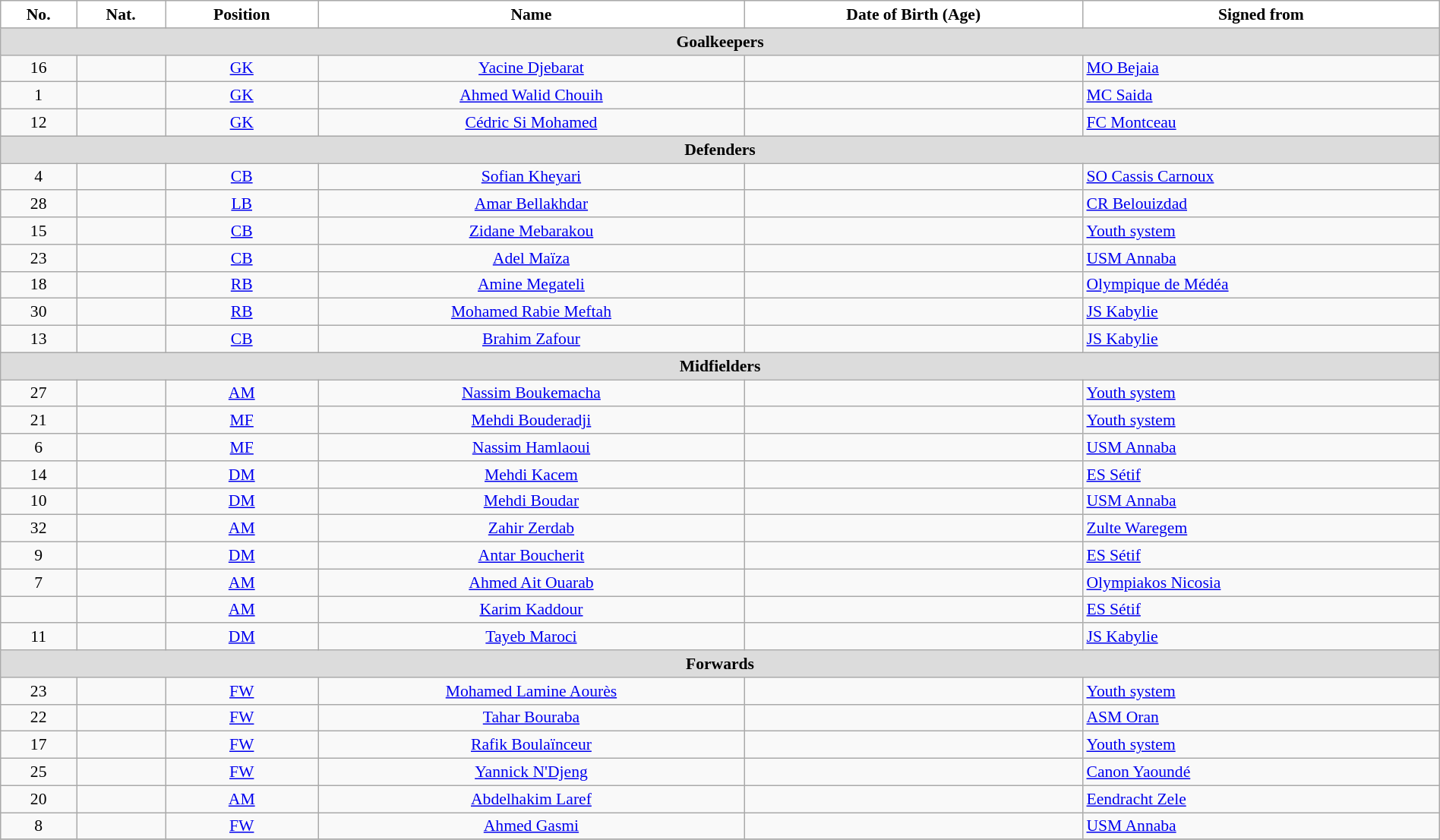<table class="wikitable" style="text-align:center; font-size:90%; width:100%">
<tr>
<th style="background:white; color:black; text-align:center;">No.</th>
<th style="background:white; color:black; text-align:center;">Nat.</th>
<th style="background:white; color:black; text-align:center;">Position</th>
<th style="background:white; color:black; text-align:center;">Name</th>
<th style="background:white; color:black; text-align:center;">Date of Birth (Age)</th>
<th style="background:white; color:black; text-align:center;">Signed from</th>
</tr>
<tr>
<th colspan=10 style="background:#DCDCDC; text-align:center;">Goalkeepers</th>
</tr>
<tr>
<td>16</td>
<td></td>
<td><a href='#'>GK</a></td>
<td><a href='#'>Yacine Djebarat</a></td>
<td></td>
<td style="text-align:left"> <a href='#'>MO Bejaia</a></td>
</tr>
<tr>
<td>1</td>
<td></td>
<td><a href='#'>GK</a></td>
<td><a href='#'>Ahmed Walid Chouih</a></td>
<td></td>
<td style="text-align:left"> <a href='#'>MC Saida</a></td>
</tr>
<tr>
<td>12</td>
<td></td>
<td><a href='#'>GK</a></td>
<td><a href='#'>Cédric Si Mohamed</a></td>
<td></td>
<td style="text-align:left"> <a href='#'>FC Montceau</a></td>
</tr>
<tr>
<th colspan=10 style="background:#DCDCDC; text-align:center;">Defenders</th>
</tr>
<tr>
<td>4</td>
<td></td>
<td><a href='#'>CB</a></td>
<td><a href='#'>Sofian Kheyari</a></td>
<td></td>
<td style="text-align:left"> <a href='#'>SO Cassis Carnoux</a></td>
</tr>
<tr>
<td>28</td>
<td></td>
<td><a href='#'>LB</a></td>
<td><a href='#'>Amar Bellakhdar</a></td>
<td></td>
<td style="text-align:left"> <a href='#'>CR Belouizdad</a></td>
</tr>
<tr>
<td>15</td>
<td></td>
<td><a href='#'>CB</a></td>
<td><a href='#'>Zidane Mebarakou</a></td>
<td></td>
<td style="text-align:left"> <a href='#'>Youth system</a></td>
</tr>
<tr>
<td>23</td>
<td></td>
<td><a href='#'>CB</a></td>
<td><a href='#'>Adel Maïza</a></td>
<td></td>
<td style="text-align:left"> <a href='#'>USM Annaba</a></td>
</tr>
<tr>
<td>18</td>
<td></td>
<td><a href='#'>RB</a></td>
<td><a href='#'>Amine Megateli</a></td>
<td></td>
<td style="text-align:left"> <a href='#'>Olympique de Médéa</a></td>
</tr>
<tr>
<td>30</td>
<td></td>
<td><a href='#'>RB</a></td>
<td><a href='#'>Mohamed Rabie Meftah</a></td>
<td></td>
<td style="text-align:left"> <a href='#'>JS Kabylie</a></td>
</tr>
<tr>
<td>13</td>
<td></td>
<td><a href='#'>CB</a></td>
<td><a href='#'>Brahim Zafour</a></td>
<td></td>
<td style="text-align:left"> <a href='#'>JS Kabylie</a></td>
</tr>
<tr>
<th colspan=10 style="background:#DCDCDC; text-align:center;">Midfielders</th>
</tr>
<tr>
<td>27</td>
<td></td>
<td><a href='#'>AM</a></td>
<td><a href='#'>Nassim Boukemacha</a></td>
<td></td>
<td style="text-align:left"> <a href='#'>Youth system</a></td>
</tr>
<tr>
<td>21</td>
<td></td>
<td><a href='#'>MF</a></td>
<td><a href='#'>Mehdi Bouderadji</a></td>
<td></td>
<td style="text-align:left"> <a href='#'>Youth system</a></td>
</tr>
<tr>
<td>6</td>
<td></td>
<td><a href='#'>MF</a></td>
<td><a href='#'>Nassim Hamlaoui</a></td>
<td></td>
<td style="text-align:left"> <a href='#'>USM Annaba</a></td>
</tr>
<tr>
<td>14</td>
<td></td>
<td><a href='#'>DM</a></td>
<td><a href='#'>Mehdi Kacem</a></td>
<td></td>
<td style="text-align:left"> <a href='#'>ES Sétif</a></td>
</tr>
<tr>
<td>10</td>
<td></td>
<td><a href='#'>DM</a></td>
<td><a href='#'>Mehdi Boudar</a></td>
<td></td>
<td style="text-align:left"> <a href='#'>USM Annaba</a></td>
</tr>
<tr>
<td>32</td>
<td></td>
<td><a href='#'>AM</a></td>
<td><a href='#'>Zahir Zerdab</a></td>
<td></td>
<td style="text-align:left"> <a href='#'>Zulte Waregem</a></td>
</tr>
<tr>
<td>9</td>
<td></td>
<td><a href='#'>DM</a></td>
<td><a href='#'>Antar Boucherit</a></td>
<td></td>
<td style="text-align:left"> <a href='#'>ES Sétif</a></td>
</tr>
<tr>
<td>7</td>
<td></td>
<td><a href='#'>AM</a></td>
<td><a href='#'>Ahmed Ait Ouarab</a></td>
<td></td>
<td style="text-align:left"> <a href='#'>Olympiakos Nicosia</a></td>
</tr>
<tr>
<td></td>
<td></td>
<td><a href='#'>AM</a></td>
<td><a href='#'>Karim Kaddour</a></td>
<td></td>
<td style="text-align:left"> <a href='#'>ES Sétif</a></td>
</tr>
<tr>
<td>11</td>
<td></td>
<td><a href='#'>DM</a></td>
<td><a href='#'>Tayeb Maroci</a></td>
<td></td>
<td style="text-align:left"> <a href='#'>JS Kabylie</a></td>
</tr>
<tr>
<th colspan=10 style="background:#DCDCDC; text-align:center;">Forwards</th>
</tr>
<tr>
<td>23</td>
<td></td>
<td><a href='#'>FW</a></td>
<td><a href='#'>Mohamed Lamine Aourès</a></td>
<td></td>
<td style="text-align:left"> <a href='#'>Youth system</a></td>
</tr>
<tr>
<td>22</td>
<td></td>
<td><a href='#'>FW</a></td>
<td><a href='#'>Tahar Bouraba</a></td>
<td></td>
<td style="text-align:left"> <a href='#'>ASM Oran</a></td>
</tr>
<tr>
<td>17</td>
<td></td>
<td><a href='#'>FW</a></td>
<td><a href='#'>Rafik Boulaïnceur</a></td>
<td></td>
<td style="text-align:left"> <a href='#'>Youth system</a></td>
</tr>
<tr>
<td>25</td>
<td></td>
<td><a href='#'>FW</a></td>
<td><a href='#'>Yannick N'Djeng</a></td>
<td></td>
<td style="text-align:left"> <a href='#'>Canon Yaoundé</a></td>
</tr>
<tr>
<td>20</td>
<td></td>
<td><a href='#'>AM</a></td>
<td><a href='#'>Abdelhakim Laref</a></td>
<td></td>
<td style="text-align:left"> <a href='#'>Eendracht Zele</a></td>
</tr>
<tr>
<td>8</td>
<td></td>
<td><a href='#'>FW</a></td>
<td><a href='#'>Ahmed Gasmi</a></td>
<td></td>
<td style="text-align:left"> <a href='#'>USM Annaba</a></td>
</tr>
<tr>
</tr>
</table>
